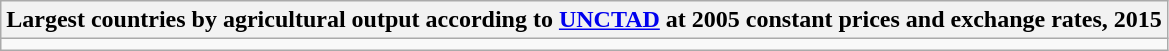<table class="wikitable collapsible">
<tr>
<th colspan=2>Largest countries by agricultural output according to <a href='#'>UNCTAD</a> at 2005 constant prices and exchange rates, 2015</th>
</tr>
<tr>
<td></td>
</tr>
</table>
